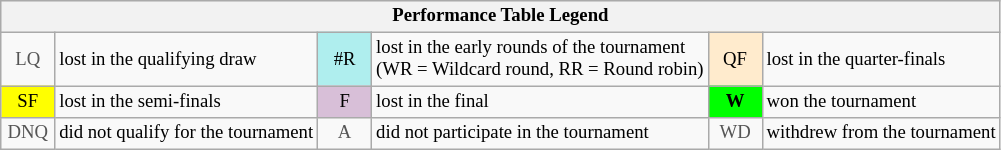<table class="wikitable" style="font-size:78%;">
<tr bgcolor="#efefef">
<th colspan="6">Performance Table Legend</th>
</tr>
<tr>
<td align="center" style="color:#555555;" width="30">LQ</td>
<td>lost in the qualifying draw</td>
<td align="center" style="background:#afeeee;">#R</td>
<td>lost in the early rounds of the tournament<br>(WR = Wildcard round, RR = Round robin)</td>
<td align="center" style="background:#ffebcd;">QF</td>
<td>lost in the quarter-finals</td>
</tr>
<tr>
<td align="center" style="background:yellow;">SF</td>
<td>lost in the semi-finals</td>
<td align="center" style="background:#D8BFD8;">F</td>
<td>lost in the final</td>
<td align="center" style="background:#00ff00;"><strong>W</strong></td>
<td>won the tournament</td>
</tr>
<tr>
<td align="center" style="color:#555555;" width="30">DNQ</td>
<td>did not qualify for the tournament</td>
<td align="center" style="color:#555555;" width="30">A</td>
<td>did not participate in the tournament</td>
<td align="center" style="color:#555555;" width="30">WD</td>
<td>withdrew from the tournament</td>
</tr>
</table>
